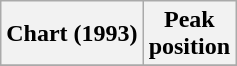<table class="wikitable plainrowheaders" style="text-align:center">
<tr>
<th scope="col">Chart (1993)</th>
<th scope="col">Peak<br> position</th>
</tr>
<tr>
</tr>
</table>
